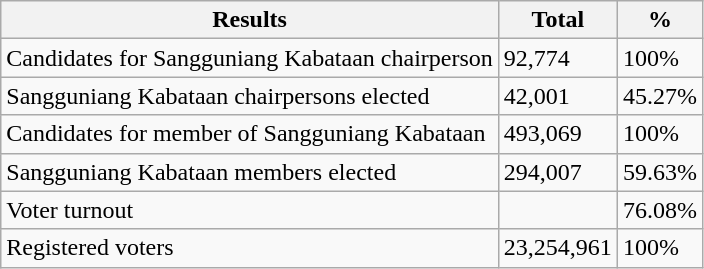<table class="wikitable">
<tr>
<th>Results</th>
<th>Total</th>
<th>%</th>
</tr>
<tr>
<td>Candidates for Sangguniang Kabataan chairperson</td>
<td>92,774</td>
<td>100%</td>
</tr>
<tr>
<td>Sangguniang Kabataan chairpersons elected</td>
<td>42,001</td>
<td>45.27%</td>
</tr>
<tr>
<td>Candidates for member of Sangguniang Kabataan</td>
<td>493,069</td>
<td>100%</td>
</tr>
<tr>
<td>Sangguniang Kabataan members elected</td>
<td>294,007</td>
<td>59.63%</td>
</tr>
<tr>
<td>Voter turnout</td>
<td></td>
<td>76.08%</td>
</tr>
<tr>
<td>Registered voters</td>
<td>23,254,961</td>
<td>100%</td>
</tr>
</table>
